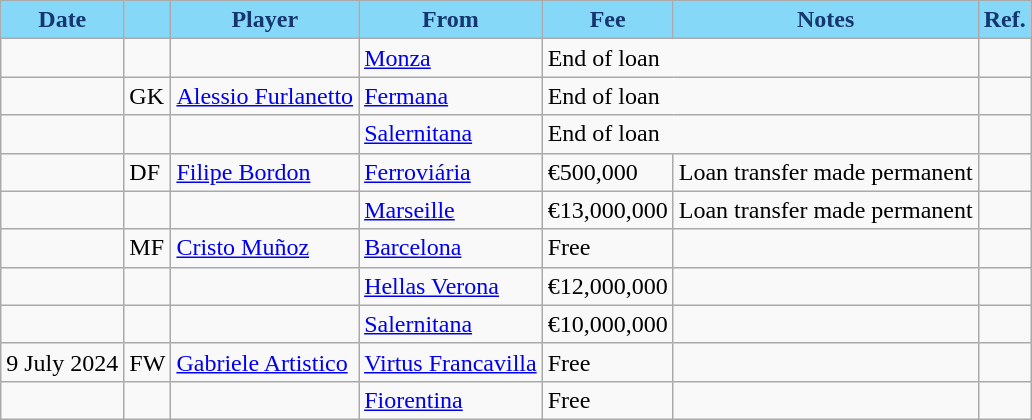<table class="wikitable plainrowheaders">
<tr>
<th style="background:#85D8F8; color:#15366F; text-align:center;">Date</th>
<th style="background:#85D8F8; color:#15366F; text-align:center;"></th>
<th style="background:#85D8F8; color:#15366F; text-align:center;">Player</th>
<th style="background:#85D8F8; color:#15366F; text-align:center;">From</th>
<th style="background:#85D8F8; color:#15366F; text-align:center;">Fee</th>
<th style="background:#85D8F8; color:#15366F; text-align:center;">Notes</th>
<th style="background:#85D8F8; color:#15366F; text-align:center;">Ref.</th>
</tr>
<tr>
<td></td>
<td align="center"></td>
<td></td>
<td> <a href='#'>Monza</a></td>
<td colspan="2">End of loan</td>
<td></td>
</tr>
<tr>
<td></td>
<td>GK</td>
<td> <a href='#'>Alessio Furlanetto</a></td>
<td> <a href='#'>Fermana</a></td>
<td colspan="2">End of loan</td>
<td></td>
</tr>
<tr>
<td></td>
<td align="center"></td>
<td></td>
<td> <a href='#'>Salernitana</a></td>
<td colspan="2">End of loan</td>
<td></td>
</tr>
<tr>
<td></td>
<td>DF</td>
<td> <a href='#'>Filipe Bordon</a></td>
<td> <a href='#'>Ferroviária</a></td>
<td>€500,000</td>
<td>Loan transfer made permanent</td>
<td></td>
</tr>
<tr>
<td></td>
<td align="center"></td>
<td></td>
<td> <a href='#'>Marseille</a></td>
<td>€13,000,000</td>
<td>Loan transfer made permanent</td>
<td></td>
</tr>
<tr>
<td></td>
<td>MF</td>
<td> <a href='#'>Cristo Muñoz</a></td>
<td> <a href='#'>Barcelona</a></td>
<td>Free</td>
<td></td>
<td></td>
</tr>
<tr>
<td></td>
<td align="center"></td>
<td></td>
<td> <a href='#'>Hellas Verona</a></td>
<td>€12,000,000</td>
<td></td>
<td></td>
</tr>
<tr>
<td></td>
<td align="center"></td>
<td></td>
<td> <a href='#'>Salernitana</a></td>
<td>€10,000,000</td>
<td></td>
<td></td>
</tr>
<tr>
<td>9 July 2024</td>
<td>FW</td>
<td> <a href='#'>Gabriele Artistico</a></td>
<td> <a href='#'>Virtus Francavilla</a></td>
<td>Free</td>
<td></td>
<td></td>
</tr>
<tr>
<td></td>
<td align="center"></td>
<td></td>
<td> <a href='#'>Fiorentina</a></td>
<td>Free</td>
<td></td>
<td></td>
</tr>
</table>
